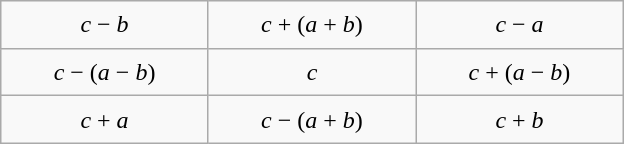<table class="wikitable" style="margin-left:auto;margin-right:auto;text-align:center;width:26em;height:6em;table-layout:fixed;">
<tr>
<td><em>c</em> − <em>b</em></td>
<td><em>c</em> + (<em>a</em> + <em>b</em>)</td>
<td><em>c</em> − <em>a</em></td>
</tr>
<tr>
<td><em>c</em> − (<em>a</em> − <em>b</em>)</td>
<td><em>c</em></td>
<td><em>c</em> + (<em>a</em> − <em>b</em>)</td>
</tr>
<tr>
<td><em>c</em> + <em>a</em></td>
<td><em>c</em> − (<em>a</em> + <em>b</em>)</td>
<td><em>c</em> + <em>b</em></td>
</tr>
</table>
